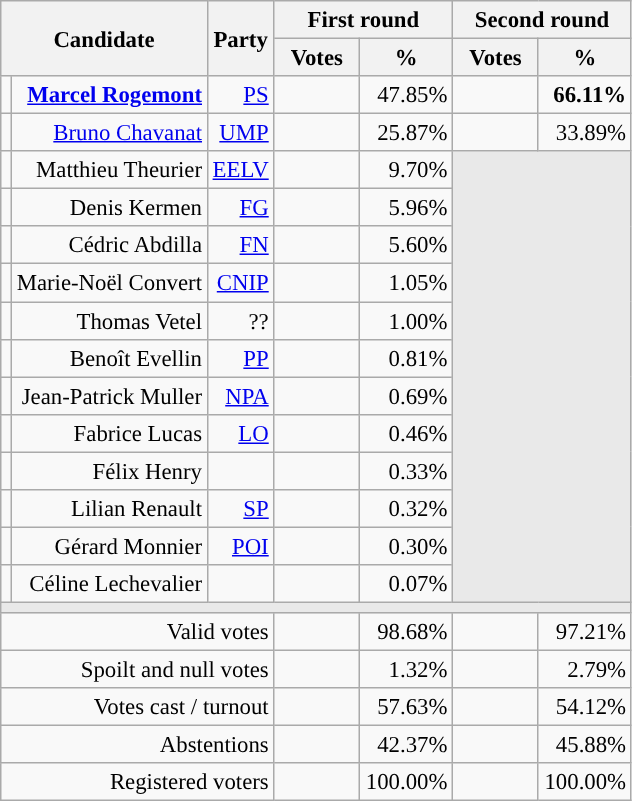<table class="wikitable" style="text-align:right;font-size:95%;">
<tr>
<th rowspan=2 colspan=2>Candidate</th>
<th rowspan=2 colspan=1>Party</th>
<th colspan=2>First round</th>
<th colspan=2>Second round</th>
</tr>
<tr>
<th style="width:50px;">Votes</th>
<th style="width:55px;">%</th>
<th style="width:50px;">Votes</th>
<th style="width:55px;">%</th>
</tr>
<tr>
<td style="color:inherit;background-color:"></td>
<td><strong><a href='#'>Marcel Rogemont</a></strong></td>
<td><a href='#'>PS</a></td>
<td></td>
<td>47.85%</td>
<td><strong></strong></td>
<td><strong>66.11%</strong></td>
</tr>
<tr>
<td style="color:inherit;background-color:"></td>
<td><a href='#'>Bruno Chavanat</a></td>
<td><a href='#'>UMP</a></td>
<td></td>
<td>25.87%</td>
<td></td>
<td>33.89%</td>
</tr>
<tr>
<td style="color:inherit;background-color:"></td>
<td>Matthieu Theurier</td>
<td><a href='#'>EELV</a></td>
<td></td>
<td>9.70%</td>
<td colspan=7 rowspan=12 style="background-color:#E9E9E9;"></td>
</tr>
<tr>
<td style="color:inherit;background-color:"></td>
<td>Denis Kermen</td>
<td><a href='#'>FG</a></td>
<td></td>
<td>5.96%</td>
</tr>
<tr>
<td style="color:inherit;background-color:"></td>
<td>Cédric Abdilla</td>
<td><a href='#'>FN</a></td>
<td></td>
<td>5.60%</td>
</tr>
<tr>
<td style="color:inherit;background-color:"></td>
<td>Marie-Noël Convert</td>
<td><a href='#'>CNIP</a></td>
<td></td>
<td>1.05%</td>
</tr>
<tr>
<td style="background-color:;"></td>
<td>Thomas Vetel</td>
<td>??</td>
<td></td>
<td>1.00%</td>
</tr>
<tr>
<td style="color:inherit;background-color:"></td>
<td>Benoît Evellin</td>
<td><a href='#'>PP</a></td>
<td></td>
<td>0.81%</td>
</tr>
<tr>
<td style="color:inherit;background-color:"></td>
<td>Jean-Patrick Muller</td>
<td><a href='#'>NPA</a></td>
<td></td>
<td>0.69%</td>
</tr>
<tr>
<td style="color:inherit;background-color:"></td>
<td>Fabrice Lucas</td>
<td><a href='#'>LO</a></td>
<td></td>
<td>0.46%</td>
</tr>
<tr>
<td style="background-color:;"></td>
<td>Félix Henry</td>
<td></td>
<td></td>
<td>0.33%</td>
</tr>
<tr>
<td style="color:inherit;background-color:"></td>
<td>Lilian Renault</td>
<td><a href='#'>SP</a></td>
<td></td>
<td>0.32%</td>
</tr>
<tr>
<td style="color:inherit;background-color:"></td>
<td>Gérard Monnier</td>
<td><a href='#'>POI</a></td>
<td></td>
<td>0.30%</td>
</tr>
<tr>
<td style="color:inherit;background-color:"></td>
<td>Céline Lechevalier</td>
<td></td>
<td></td>
<td>0.07%</td>
</tr>
<tr>
<td colspan=7 style="background-color:#E9E9E9;"></td>
</tr>
<tr>
<td colspan=3>Valid votes</td>
<td></td>
<td>98.68%</td>
<td></td>
<td>97.21%</td>
</tr>
<tr>
<td colspan=3>Spoilt and null votes</td>
<td></td>
<td>1.32%</td>
<td></td>
<td>2.79%</td>
</tr>
<tr>
<td colspan=3>Votes cast / turnout</td>
<td></td>
<td>57.63%</td>
<td></td>
<td>54.12%</td>
</tr>
<tr>
<td colspan=3>Abstentions</td>
<td></td>
<td>42.37%</td>
<td></td>
<td>45.88%</td>
</tr>
<tr>
<td colspan=3>Registered voters</td>
<td></td>
<td>100.00%</td>
<td></td>
<td>100.00%</td>
</tr>
</table>
